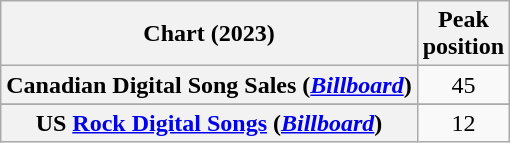<table class="wikitable sortable plainrowheaders">
<tr>
<th scope="col">Chart (2023)</th>
<th scope="col">Peak<br>position</th>
</tr>
<tr>
<th scope="row">Canadian Digital Song Sales (<em><a href='#'>Billboard</a></em>)</th>
<td style="text-align:center;">45</td>
</tr>
<tr>
</tr>
<tr>
<th scope="row">US <a href='#'>Rock Digital Songs</a> (<a href='#'><em>Billboard</em></a>)</th>
<td style="text-align:center;">12</td>
</tr>
</table>
